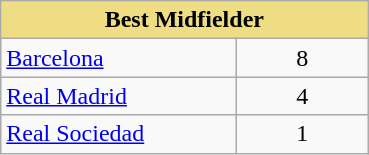<table class="wikitable" align="center">
<tr>
<th style="background-color: #eedd82" colspan="2">Best Midfielder</th>
</tr>
<tr>
<td width="150"><a href='#'>Barcelona</a></td>
<td width="80" align="center">8</td>
</tr>
<tr>
<td><a href='#'>Real Madrid</a></td>
<td align="center">4</td>
</tr>
<tr>
<td><a href='#'>Real Sociedad</a></td>
<td align="center">1</td>
</tr>
</table>
